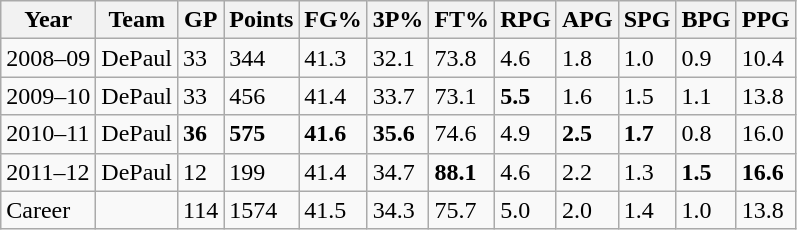<table class="wikitable">
<tr>
<th>Year</th>
<th>Team</th>
<th>GP</th>
<th>Points</th>
<th>FG%</th>
<th>3P%</th>
<th>FT%</th>
<th>RPG</th>
<th>APG</th>
<th>SPG</th>
<th>BPG</th>
<th>PPG</th>
</tr>
<tr>
<td>2008–09</td>
<td>DePaul</td>
<td>33</td>
<td>344</td>
<td>41.3</td>
<td>32.1</td>
<td>73.8</td>
<td>4.6</td>
<td>1.8</td>
<td>1.0</td>
<td>0.9</td>
<td>10.4</td>
</tr>
<tr>
<td>2009–10</td>
<td>DePaul</td>
<td>33</td>
<td>456</td>
<td>41.4</td>
<td>33.7</td>
<td>73.1</td>
<td><strong>5.5</strong></td>
<td>1.6</td>
<td>1.5</td>
<td>1.1</td>
<td>13.8</td>
</tr>
<tr>
<td>2010–11</td>
<td>DePaul</td>
<td><strong>36</strong></td>
<td><strong>575</strong></td>
<td><strong>41.6</strong></td>
<td><strong>35.6</strong></td>
<td>74.6</td>
<td>4.9</td>
<td><strong>2.5</strong></td>
<td><strong>1.7</strong></td>
<td>0.8</td>
<td>16.0</td>
</tr>
<tr>
<td>2011–12</td>
<td>DePaul</td>
<td>12</td>
<td>199</td>
<td>41.4</td>
<td>34.7</td>
<td><strong>88.1</strong></td>
<td>4.6</td>
<td>2.2</td>
<td>1.3</td>
<td><strong>1.5</strong></td>
<td><strong>16.6</strong></td>
</tr>
<tr>
<td>Career</td>
<td></td>
<td>114</td>
<td>1574</td>
<td>41.5</td>
<td>34.3</td>
<td>75.7</td>
<td>5.0</td>
<td>2.0</td>
<td>1.4</td>
<td>1.0</td>
<td>13.8</td>
</tr>
</table>
